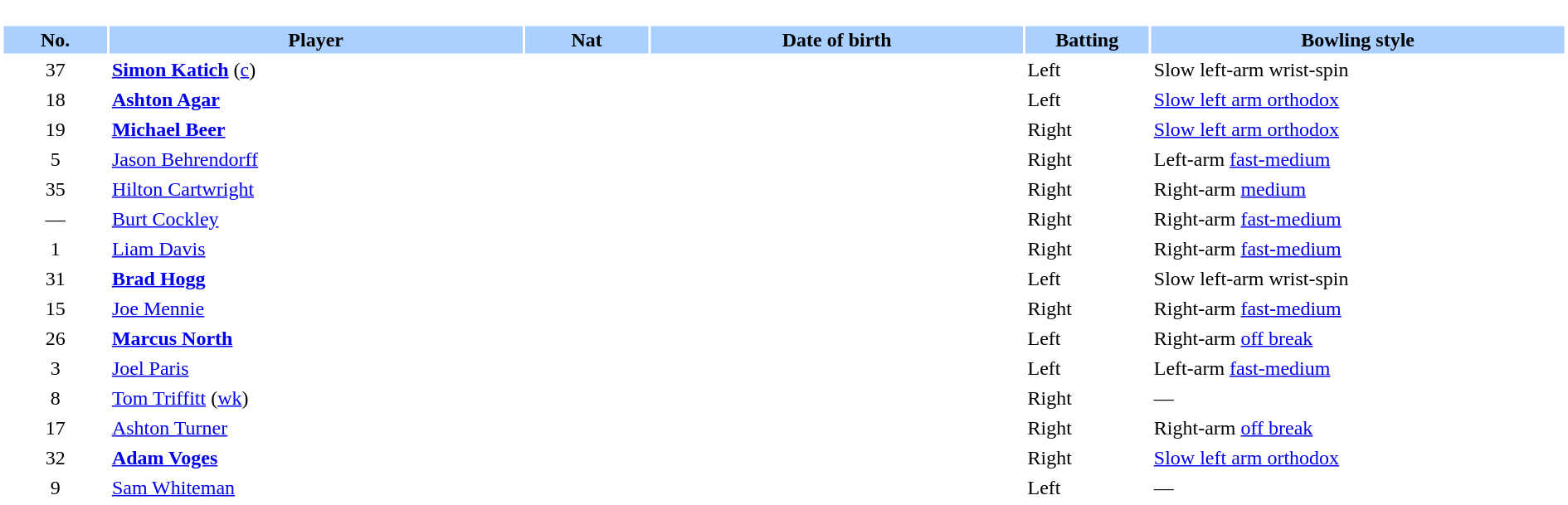<table border="0" style="width:100%;">
<tr>
<td style="vertical-align:top; background:#fff; width:90%;"><br><table border="0" cellspacing="2" cellpadding="2" style="width:100%;">
<tr style="background:#aad0ff;">
<th scope="col" style="width:5%;">No.</th>
<th scope="col" style="width:20%;">Player</th>
<th scope="col" style="width:6%;">Nat</th>
<th scope="col" style="width:18%;">Date of birth</th>
<th scope="col" style="width:6%;">Batting</th>
<th scope="col" style="width:20%;">Bowling style</th>
</tr>
<tr>
<td style="text-align:center">37</td>
<td><strong><a href='#'>Simon Katich</a></strong> (<a href='#'>c</a>)</td>
<td style="text-align:center"></td>
<td></td>
<td>Left</td>
<td>Slow left-arm wrist-spin</td>
</tr>
<tr>
<td style="text-align:center">18</td>
<td><strong><a href='#'>Ashton Agar</a></strong></td>
<td style="text-align:center"></td>
<td></td>
<td>Left</td>
<td><a href='#'>Slow left arm orthodox</a></td>
</tr>
<tr>
<td style="text-align:center">19</td>
<td><strong><a href='#'>Michael Beer</a></strong></td>
<td style="text-align:center"></td>
<td></td>
<td>Right</td>
<td><a href='#'>Slow left arm orthodox</a></td>
</tr>
<tr>
<td style="text-align:center">5</td>
<td><a href='#'>Jason Behrendorff</a></td>
<td style="text-align:center"></td>
<td></td>
<td>Right</td>
<td>Left-arm <a href='#'>fast-medium</a></td>
</tr>
<tr>
<td style="text-align:center">35</td>
<td><a href='#'>Hilton Cartwright</a></td>
<td style="text-align:center"></td>
<td></td>
<td>Right</td>
<td>Right-arm <a href='#'>medium</a></td>
</tr>
<tr>
<td style="text-align:center">—</td>
<td><a href='#'>Burt Cockley</a></td>
<td style="text-align:center"></td>
<td></td>
<td>Right</td>
<td>Right-arm <a href='#'>fast-medium</a></td>
</tr>
<tr>
<td style="text-align:center">1</td>
<td><a href='#'>Liam Davis</a></td>
<td style="text-align:center"></td>
<td></td>
<td>Right</td>
<td>Right-arm <a href='#'>fast-medium</a></td>
</tr>
<tr>
<td style="text-align:center">31</td>
<td><strong><a href='#'>Brad Hogg</a></strong></td>
<td style="text-align:center"></td>
<td></td>
<td>Left</td>
<td>Slow left-arm wrist-spin</td>
</tr>
<tr>
<td style="text-align:center">15</td>
<td><a href='#'>Joe Mennie</a></td>
<td style="text-align:center"></td>
<td></td>
<td>Right</td>
<td>Right-arm <a href='#'>fast-medium</a></td>
</tr>
<tr>
<td style="text-align:center">26</td>
<td><strong><a href='#'>Marcus North</a></strong></td>
<td style="text-align:center"></td>
<td></td>
<td>Left</td>
<td>Right-arm <a href='#'>off break</a></td>
</tr>
<tr>
<td style="text-align:center">3</td>
<td><a href='#'>Joel Paris</a></td>
<td style="text-align:center"></td>
<td></td>
<td>Left</td>
<td>Left-arm <a href='#'>fast-medium</a></td>
</tr>
<tr>
<td style="text-align:center">8</td>
<td><a href='#'>Tom Triffitt</a> (<a href='#'>wk</a>)</td>
<td style="text-align:center"></td>
<td></td>
<td>Right</td>
<td>—</td>
</tr>
<tr>
<td style="text-align:center">17</td>
<td><a href='#'>Ashton Turner</a></td>
<td style="text-align:center"></td>
<td></td>
<td>Right</td>
<td>Right-arm <a href='#'>off break</a></td>
</tr>
<tr>
<td style="text-align:center">32</td>
<td><strong><a href='#'>Adam Voges</a></strong></td>
<td style="text-align:center"></td>
<td></td>
<td>Right</td>
<td><a href='#'>Slow left arm orthodox</a></td>
</tr>
<tr>
<td style="text-align:center">9</td>
<td><a href='#'>Sam Whiteman</a></td>
<td style="text-align:center"></td>
<td></td>
<td>Left</td>
<td>—</td>
</tr>
</table>
</td>
</tr>
</table>
